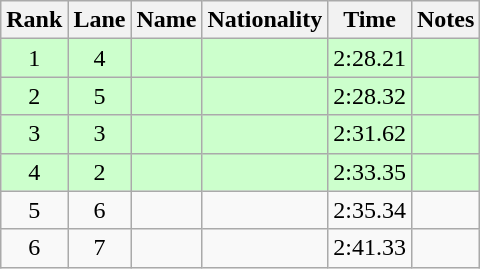<table class="wikitable sortable" style="text-align:center">
<tr>
<th>Rank</th>
<th>Lane</th>
<th>Name</th>
<th>Nationality</th>
<th>Time</th>
<th>Notes</th>
</tr>
<tr bgcolor=ccffcc>
<td>1</td>
<td>4</td>
<td align=left></td>
<td align=left></td>
<td>2:28.21</td>
<td><strong></strong></td>
</tr>
<tr bgcolor=ccffcc>
<td>2</td>
<td>5</td>
<td align=left></td>
<td align=left></td>
<td>2:28.32</td>
<td><strong></strong></td>
</tr>
<tr bgcolor=ccffcc>
<td>3</td>
<td>3</td>
<td align=left></td>
<td align=left></td>
<td>2:31.62</td>
<td><strong></strong></td>
</tr>
<tr bgcolor=ccffcc>
<td>4</td>
<td>2</td>
<td align=left></td>
<td align=left></td>
<td>2:33.35</td>
<td><strong></strong></td>
</tr>
<tr>
<td>5</td>
<td>6</td>
<td align=left></td>
<td align=left></td>
<td>2:35.34</td>
<td></td>
</tr>
<tr>
<td>6</td>
<td>7</td>
<td align=left></td>
<td align=left></td>
<td>2:41.33</td>
<td></td>
</tr>
</table>
